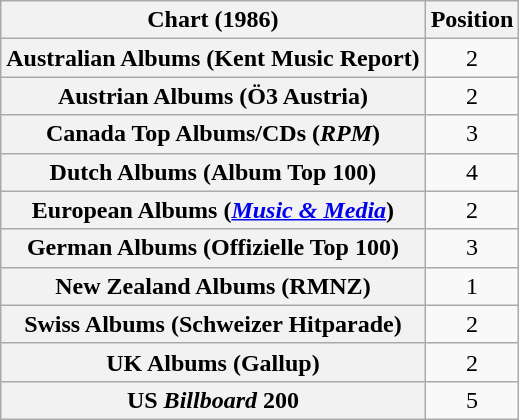<table class="wikitable sortable plainrowheaders" style="text-align:center">
<tr>
<th scope="col">Chart (1986)</th>
<th scope="col">Position</th>
</tr>
<tr>
<th scope="row">Australian Albums (Kent Music Report)</th>
<td>2</td>
</tr>
<tr>
<th scope="row">Austrian Albums (Ö3 Austria)</th>
<td>2</td>
</tr>
<tr>
<th scope="row">Canada Top Albums/CDs (<em>RPM</em>)</th>
<td>3</td>
</tr>
<tr>
<th scope="row">Dutch Albums (Album Top 100)</th>
<td>4</td>
</tr>
<tr>
<th scope="row">European Albums (<em><a href='#'>Music & Media</a></em>)</th>
<td>2</td>
</tr>
<tr>
<th scope="row">German Albums (Offizielle Top 100)</th>
<td>3</td>
</tr>
<tr>
<th scope="row">New Zealand Albums (RMNZ)</th>
<td>1</td>
</tr>
<tr>
<th scope="row">Swiss Albums (Schweizer Hitparade)</th>
<td>2</td>
</tr>
<tr>
<th scope="row">UK Albums (Gallup)</th>
<td>2</td>
</tr>
<tr>
<th scope="row">US <em>Billboard</em> 200</th>
<td>5</td>
</tr>
</table>
